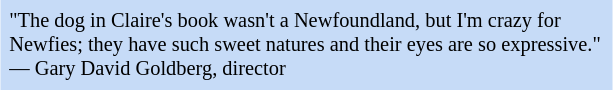<table class="toccolours" style="float: right; margin-left: 1em; margin-right: 2em; font-size: 85%; background:#c6dbf7; color:black; width:30em; max-width: 40%;" cellspacing="5">
<tr>
<td style="text-align: left;">"The dog in Claire's book wasn't a Newfoundland, but I'm crazy for Newfies; they have such sweet natures and their eyes are so expressive."<br>—	Gary David Goldberg, director</td>
</tr>
</table>
